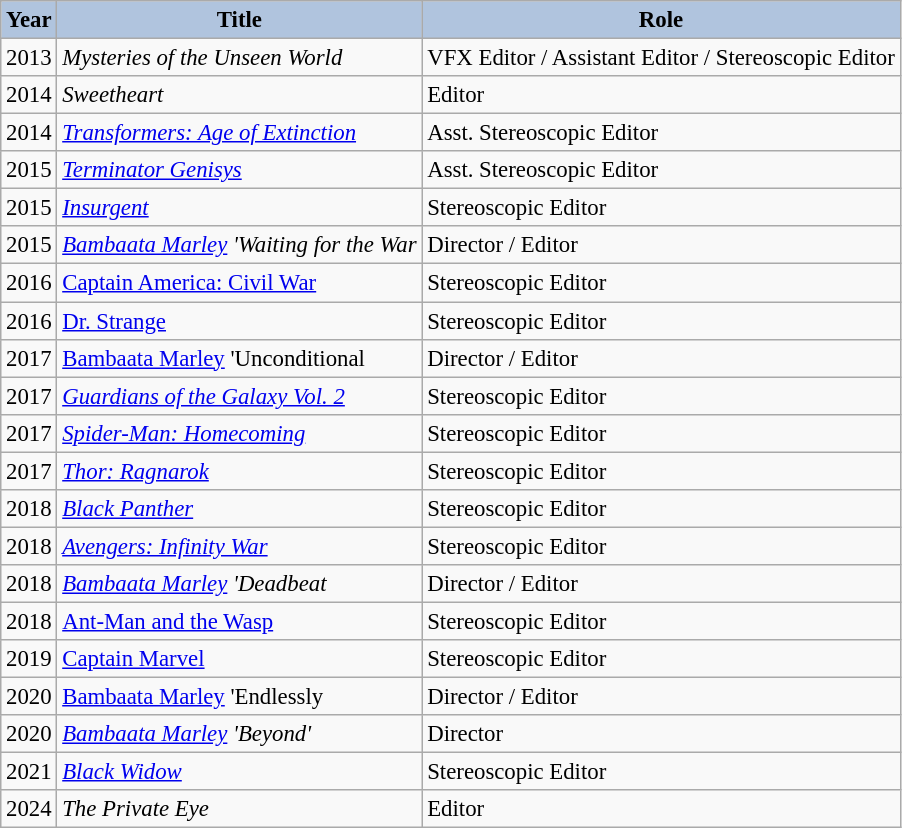<table class="wikitable" style="font-size: 95%;">
<tr>
<th style="background:#b0c4de;">Year</th>
<th style="background:#b0c4de;">Title</th>
<th style="background:#b0c4de;">Role</th>
</tr>
<tr>
<td>2013</td>
<td><em>Mysteries of the Unseen World</em></td>
<td>VFX Editor / Assistant Editor / Stereoscopic Editor</td>
</tr>
<tr>
<td>2014</td>
<td><em>Sweetheart</em></td>
<td>Editor</td>
</tr>
<tr>
<td>2014</td>
<td><em><a href='#'>Transformers: Age of Extinction</a></em></td>
<td>Asst. Stereoscopic Editor</td>
</tr>
<tr>
<td>2015</td>
<td><em><a href='#'>Terminator Genisys</a></em></td>
<td>Asst. Stereoscopic Editor</td>
</tr>
<tr>
<td>2015</td>
<td><em><a href='#'>Insurgent</a></em></td>
<td>Stereoscopic Editor</td>
</tr>
<tr>
<td>2015</td>
<td><em><a href='#'>Bambaata Marley</a> 'Waiting for the War<strong></td>
<td>Director / Editor</td>
</tr>
<tr>
<td>2016</td>
<td></em><a href='#'>Captain America: Civil War</a><em></td>
<td>Stereoscopic Editor</td>
</tr>
<tr>
<td>2016</td>
<td></em><a href='#'>Dr. Strange</a><em></td>
<td>Stereoscopic Editor</td>
</tr>
<tr>
<td>2017</td>
<td></em><a href='#'>Bambaata Marley</a> 'Unconditional</strong></td>
<td>Director / Editor</td>
</tr>
<tr>
<td>2017</td>
<td><em><a href='#'>Guardians of the Galaxy Vol. 2</a></em></td>
<td>Stereoscopic Editor</td>
</tr>
<tr>
<td>2017</td>
<td><em><a href='#'>Spider-Man: Homecoming</a></em></td>
<td>Stereoscopic Editor</td>
</tr>
<tr>
<td>2017</td>
<td><em><a href='#'>Thor: Ragnarok</a></em></td>
<td>Stereoscopic Editor</td>
</tr>
<tr>
<td>2018</td>
<td><em><a href='#'>Black Panther</a></em></td>
<td>Stereoscopic Editor</td>
</tr>
<tr>
<td>2018</td>
<td><em><a href='#'>Avengers: Infinity War</a></em></td>
<td>Stereoscopic Editor</td>
</tr>
<tr>
<td>2018</td>
<td><em><a href='#'>Bambaata Marley</a> 'Deadbeat<strong></td>
<td>Director / Editor</td>
</tr>
<tr>
<td>2018</td>
<td></em><a href='#'>Ant-Man and the Wasp</a><em></td>
<td>Stereoscopic Editor</td>
</tr>
<tr>
<td>2019</td>
<td></em><a href='#'>Captain Marvel</a><em></td>
<td>Stereoscopic Editor</td>
</tr>
<tr>
<td>2020</td>
<td></em><a href='#'>Bambaata Marley</a> 'Endlessly</strong></td>
<td>Director / Editor</td>
</tr>
<tr>
<td>2020</td>
<td><em><a href='#'>Bambaata Marley</a> 'Beyond' </em></td>
<td>Director</td>
</tr>
<tr>
<td>2021</td>
<td><em><a href='#'>Black Widow</a></em></td>
<td>Stereoscopic Editor</td>
</tr>
<tr>
<td>2024</td>
<td><em>The Private Eye</em> </td>
<td>Editor</td>
</tr>
</table>
